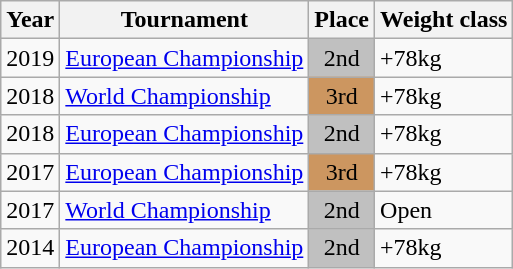<table class="wikitable">
<tr>
<th>Year</th>
<th>Tournament</th>
<th>Place</th>
<th>Weight class</th>
</tr>
<tr>
<td>2019</td>
<td><a href='#'>European Championship</a></td>
<td bgcolor="silver" align="center">2nd</td>
<td>+78kg</td>
</tr>
<tr>
<td>2018</td>
<td><a href='#'>World Championship</a></td>
<td bgcolor="cc966" align="center">3rd</td>
<td>+78kg</td>
</tr>
<tr>
<td>2018</td>
<td><a href='#'>European Championship</a></td>
<td bgcolor="silver" align="center">2nd</td>
<td>+78kg</td>
</tr>
<tr>
<td>2017</td>
<td><a href='#'>European Championship</a></td>
<td bgcolor="cc966" align="center">3rd</td>
<td>+78kg</td>
</tr>
<tr>
<td>2017</td>
<td><a href='#'>World Championship</a></td>
<td bgcolor="silver" align="center">2nd</td>
<td>Open</td>
</tr>
<tr>
<td>2014</td>
<td><a href='#'>European Championship</a></td>
<td bgcolor="silver" align="center">2nd</td>
<td>+78kg</td>
</tr>
</table>
